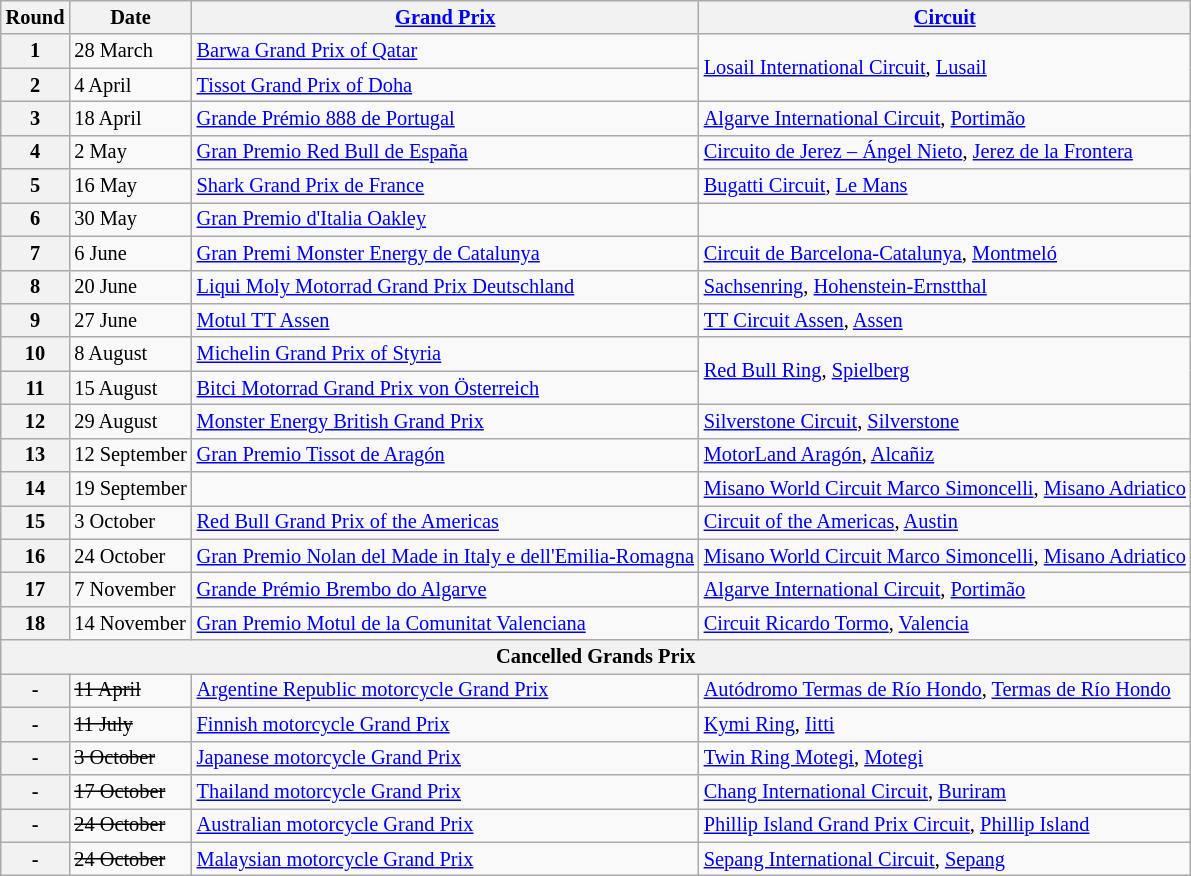<table class="wikitable" style="font-size: 85%;">
<tr>
<th>Round</th>
<th>Date</th>
<th><a href='#'>Grand Prix</a></th>
<th><a href='#'>Circuit</a></th>
</tr>
<tr>
<th>1</th>
<td>28 March</td>
<td> <a href='#'>Barwa Grand Prix of Qatar</a></td>
<td rowspan=2><a href='#'>Losail International Circuit</a>, <a href='#'>Lusail</a></td>
</tr>
<tr>
<th>2</th>
<td>4 April</td>
<td style="padding-right:24px"> <a href='#'>Tissot Grand Prix of Doha</a></td>
</tr>
<tr>
<th>3</th>
<td>18 April</td>
<td> <a href='#'>Grande Prémio 888 de Portugal</a></td>
<td><a href='#'>Algarve International Circuit</a>, <a href='#'>Portimão</a></td>
</tr>
<tr>
<th>4</th>
<td>2 May</td>
<td> <a href='#'>Gran Premio Red Bull de España</a></td>
<td><a href='#'>Circuito de Jerez – Ángel Nieto</a>, <a href='#'>Jerez de la Frontera</a></td>
</tr>
<tr>
<th>5</th>
<td>16 May</td>
<td> <a href='#'>Shark Grand Prix de France</a></td>
<td><a href='#'>Bugatti Circuit</a>, <a href='#'>Le Mans</a></td>
</tr>
<tr>
<th>6</th>
<td>30 May</td>
<td> <a href='#'>Gran Premio d'Italia Oakley</a></td>
<td></td>
</tr>
<tr>
<th>7</th>
<td>6 June</td>
<td> <a href='#'>Gran Premi Monster Energy de Catalunya</a></td>
<td><a href='#'>Circuit de Barcelona-Catalunya</a>, <a href='#'>Montmeló</a></td>
</tr>
<tr>
<th>8</th>
<td>20 June</td>
<td> <a href='#'>Liqui Moly Motorrad Grand Prix Deutschland</a></td>
<td><a href='#'>Sachsenring</a>, <a href='#'>Hohenstein-Ernstthal</a></td>
</tr>
<tr>
<th>9</th>
<td>27 June</td>
<td> <a href='#'>Motul TT Assen</a></td>
<td><a href='#'>TT Circuit Assen</a>, <a href='#'>Assen</a></td>
</tr>
<tr>
<th>10</th>
<td>8 August</td>
<td> <a href='#'>Michelin Grand Prix of Styria</a></td>
<td rowspan=2><a href='#'>Red Bull Ring</a>, <a href='#'>Spielberg</a></td>
</tr>
<tr>
<th>11</th>
<td>15 August</td>
<td style="padding-right:24px"> <a href='#'>Bitci Motorrad Grand Prix von Österreich</a></td>
</tr>
<tr>
<th>12</th>
<td>29 August</td>
<td> <a href='#'>Monster Energy British Grand Prix</a></td>
<td><a href='#'>Silverstone Circuit</a>, <a href='#'>Silverstone</a></td>
</tr>
<tr>
<th>13</th>
<td>12 September</td>
<td> <a href='#'>Gran Premio Tissot de Aragón</a></td>
<td><a href='#'>MotorLand Aragón</a>, <a href='#'>Alcañiz</a></td>
</tr>
<tr>
<th>14</th>
<td nowrap>19 September</td>
<td></td>
<td><a href='#'>Misano World Circuit Marco Simoncelli</a>, <a href='#'>Misano Adriatico</a></td>
</tr>
<tr>
<th>15</th>
<td>3 October</td>
<td> <a href='#'>Red Bull Grand Prix of the Americas</a></td>
<td><a href='#'>Circuit of the Americas</a>, <a href='#'>Austin</a></td>
</tr>
<tr>
<th>16</th>
<td>24 October</td>
<td> <a href='#'>Gran Premio Nolan del Made in Italy e dell'Emilia-Romagna</a></td>
<td><a href='#'>Misano World Circuit Marco Simoncelli</a>, <a href='#'>Misano Adriatico</a></td>
</tr>
<tr>
<th>17</th>
<td>7 November</td>
<td> <a href='#'>Grande Prémio Brembo do Algarve</a></td>
<td><a href='#'>Algarve International Circuit</a>, <a href='#'>Portimão</a></td>
</tr>
<tr>
<th>18</th>
<td>14 November</td>
<td> <a href='#'>Gran Premio Motul de la Comunitat Valenciana</a></td>
<td><a href='#'>Circuit Ricardo Tormo</a>, <a href='#'>Valencia</a></td>
</tr>
<tr>
<th colspan="5">Cancelled Grands Prix</th>
</tr>
<tr>
<th>-</th>
<td><s>11 April</s></td>
<td> <a href='#'>Argentine Republic motorcycle Grand Prix</a></td>
<td><a href='#'>Autódromo Termas de Río Hondo</a>, <a href='#'>Termas de Río Hondo</a></td>
</tr>
<tr>
<th>-</th>
<td><s>11 July</s></td>
<td> <a href='#'>Finnish motorcycle Grand Prix</a></td>
<td><a href='#'>Kymi Ring</a>, <a href='#'>Iitti</a></td>
</tr>
<tr>
<th>-</th>
<td><s>3 October</s></td>
<td> <a href='#'>Japanese motorcycle Grand Prix</a></td>
<td><a href='#'>Twin Ring Motegi</a>, <a href='#'>Motegi</a></td>
</tr>
<tr>
<th>-</th>
<td><s>17 October</s></td>
<td> <a href='#'>Thailand motorcycle Grand Prix</a></td>
<td><a href='#'>Chang International Circuit</a>, <a href='#'>Buriram</a></td>
</tr>
<tr>
<th>-</th>
<td><s>24 October</s></td>
<td> <a href='#'>Australian motorcycle Grand Prix</a></td>
<td><a href='#'>Phillip Island Grand Prix Circuit</a>, <a href='#'>Phillip Island</a></td>
</tr>
<tr>
<th>-</th>
<td><s>24 October</s></td>
<td> <a href='#'>Malaysian motorcycle Grand Prix</a></td>
<td><a href='#'>Sepang International Circuit</a>, <a href='#'>Sepang</a></td>
</tr>
</table>
